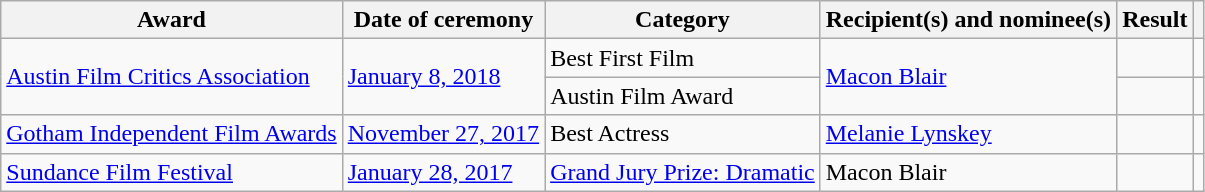<table class="wikitable plainrowheaders sortable">
<tr>
<th scope="col">Award</th>
<th scope="col">Date of ceremony</th>
<th scope="col">Category</th>
<th scope="col">Recipient(s) and nominee(s)</th>
<th scope="col">Result</th>
<th scope="col" class="unsortable"></th>
</tr>
<tr>
<td rowspan="2"><a href='#'>Austin Film Critics Association</a></td>
<td rowspan="2"><a href='#'>January 8, 2018</a></td>
<td>Best First Film</td>
<td rowspan="2"><a href='#'>Macon Blair</a></td>
<td></td>
<td style="text-align:center;"></td>
</tr>
<tr>
<td>Austin Film Award</td>
<td></td>
<td style="text-align:center;"></td>
</tr>
<tr>
<td><a href='#'>Gotham Independent Film Awards</a></td>
<td><a href='#'>November 27, 2017</a></td>
<td>Best Actress</td>
<td><a href='#'>Melanie Lynskey</a></td>
<td></td>
<td style="text-align:center;"></td>
</tr>
<tr>
<td><a href='#'>Sundance Film Festival</a></td>
<td><a href='#'>January 28, 2017</a></td>
<td><a href='#'>Grand Jury Prize: Dramatic</a></td>
<td>Macon Blair</td>
<td></td>
<td style="text-align:center;"></td>
</tr>
</table>
